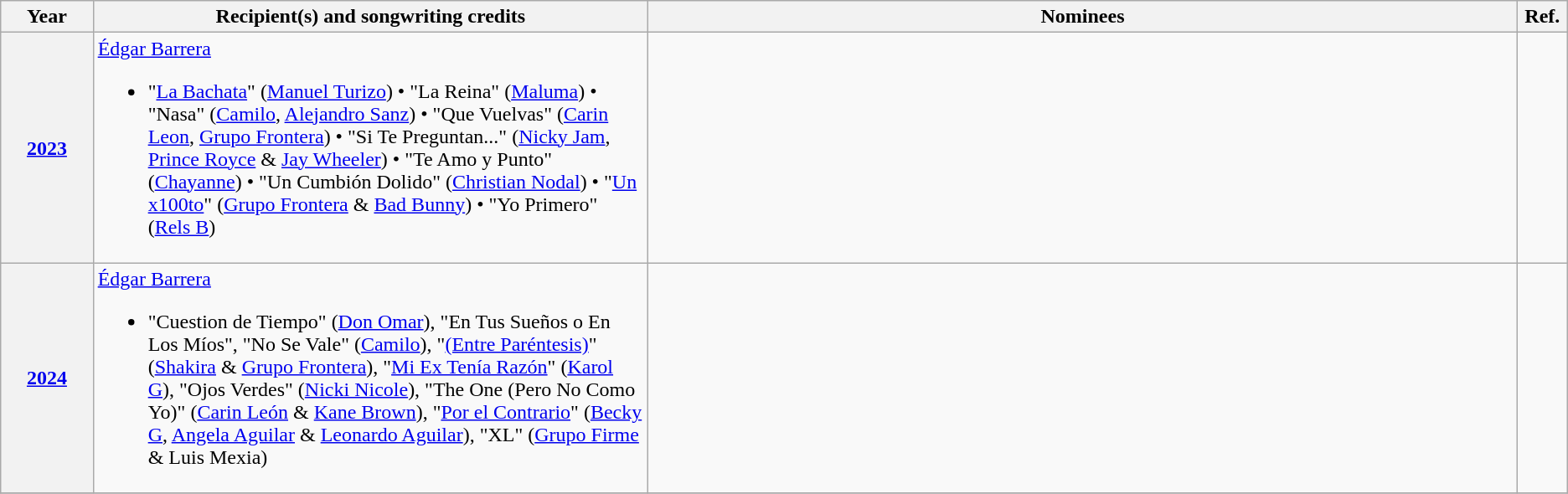<table class="wikitable plainrowheaders sortable">
<tr>
<th scope="col" width="5%">Year</th>
<th scope="col" width="30%">Recipient(s) and songwriting credits</th>
<th scope="col" class="unsortable" width="47%">Nominees</th>
<th scope="col" class="unsortable" width="2%">Ref.</th>
</tr>
<tr>
<th style="text-align:center;" scope="row"><a href='#'><strong>2023</strong></a></th>
<td> <a href='#'>Édgar Barrera</a><br><ul><li>"<a href='#'>La Bachata</a>" (<a href='#'>Manuel Turizo</a>) • "La Reina" (<a href='#'>Maluma</a>) • "Nasa" (<a href='#'>Camilo</a>, <a href='#'>Alejandro Sanz</a>) • "Que Vuelvas" (<a href='#'>Carin Leon</a>, <a href='#'>Grupo Frontera</a>) • "Si Te Preguntan..." (<a href='#'>Nicky Jam</a>, <a href='#'>Prince Royce</a> & <a href='#'>Jay Wheeler</a>) • "Te Amo y Punto" (<a href='#'>Chayanne</a>) • "Un Cumbión Dolido" (<a href='#'>Christian Nodal</a>) • "<a href='#'>Un x100to</a>" (<a href='#'>Grupo Frontera</a> & <a href='#'>Bad Bunny</a>) • "Yo Primero" (<a href='#'>Rels B</a>)</li></ul></td>
<td></td>
<td style="text-align:center;"></td>
</tr>
<tr>
<th style="text-align:center;" scope="row"><a href='#'><strong>2024</strong></a></th>
<td> <a href='#'>Édgar Barrera</a><br><ul><li>"Cuestion de Tiempo" (<a href='#'>Don Omar</a>), "En Tus Sueños o En Los Míos", "No Se Vale" (<a href='#'>Camilo</a>), "<a href='#'>(Entre Paréntesis)</a>" (<a href='#'>Shakira</a> & <a href='#'>Grupo Frontera</a>), "<a href='#'>Mi Ex Tenía Razón</a>" (<a href='#'>Karol G</a>), "Ojos Verdes" (<a href='#'>Nicki Nicole</a>), "The One (Pero No Como Yo)" (<a href='#'>Carin León</a> & <a href='#'>Kane Brown</a>), "<a href='#'>Por el Contrario</a>" (<a href='#'>Becky G</a>, <a href='#'>Angela Aguilar</a> & <a href='#'>Leonardo Aguilar</a>), "XL" (<a href='#'>Grupo Firme</a> & Luis Mexia)</li></ul></td>
<td></td>
<td align="center"></td>
</tr>
<tr>
</tr>
</table>
